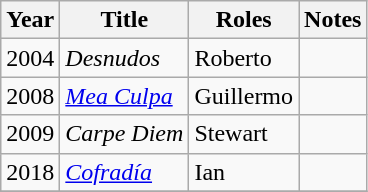<table class="wikitable sortable">
<tr>
<th>Year</th>
<th>Title</th>
<th>Roles</th>
<th>Notes</th>
</tr>
<tr>
<td>2004</td>
<td><em>Desnudos</em></td>
<td>Roberto</td>
<td></td>
</tr>
<tr>
<td>2008</td>
<td><em><a href='#'>Mea Culpa</a></em></td>
<td>Guillermo</td>
<td></td>
</tr>
<tr>
<td>2009</td>
<td><em>Carpe Diem</em></td>
<td>Stewart</td>
<td></td>
</tr>
<tr>
<td>2018</td>
<td><em><a href='#'>Cofradía</a></em></td>
<td>Ian</td>
<td></td>
</tr>
<tr>
</tr>
</table>
